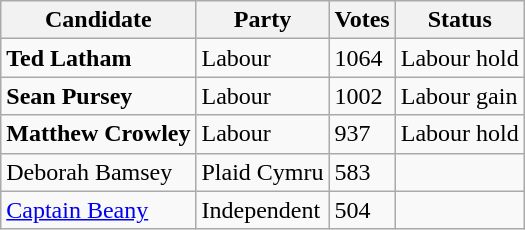<table class="wikitable sortable">
<tr>
<th>Candidate</th>
<th>Party</th>
<th>Votes</th>
<th>Status</th>
</tr>
<tr>
<td><strong>Ted Latham</strong></td>
<td>Labour</td>
<td>1064</td>
<td>Labour hold</td>
</tr>
<tr>
<td><strong>Sean Pursey</strong></td>
<td>Labour</td>
<td>1002</td>
<td>Labour gain</td>
</tr>
<tr>
<td><strong>Matthew Crowley</strong></td>
<td>Labour</td>
<td>937</td>
<td>Labour hold</td>
</tr>
<tr>
<td>Deborah Bamsey</td>
<td>Plaid Cymru</td>
<td>583</td>
<td></td>
</tr>
<tr>
<td><a href='#'>Captain Beany</a></td>
<td>Independent</td>
<td>504</td>
<td></td>
</tr>
</table>
